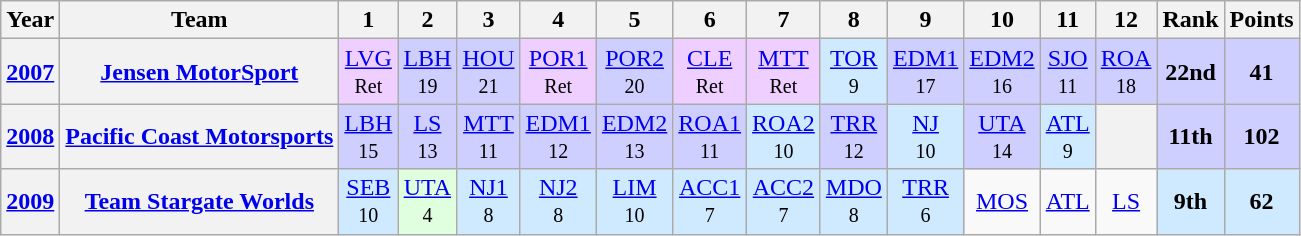<table class="wikitable" style="text-align:center">
<tr>
<th>Year</th>
<th>Team</th>
<th>1</th>
<th>2</th>
<th>3</th>
<th>4</th>
<th>5</th>
<th>6</th>
<th>7</th>
<th>8</th>
<th>9</th>
<th>10</th>
<th>11</th>
<th>12</th>
<th>Rank</th>
<th>Points</th>
</tr>
<tr>
<th><a href='#'>2007</a></th>
<th><a href='#'>Jensen MotorSport</a></th>
<td style="background:#EFCFFF;"><a href='#'>LVG</a><br><small>Ret</small></td>
<td style="background:#CFCFFF;"><a href='#'>LBH</a><br><small>19</small></td>
<td style="background:#CFCFFF;"><a href='#'>HOU</a><br><small>21</small></td>
<td style="background:#EFCFFF;"><a href='#'>POR1</a><br><small>Ret</small></td>
<td style="background:#CFCFFF;"><a href='#'>POR2</a><br><small>20</small></td>
<td style="background:#EFCFFF;"><a href='#'>CLE</a><br><small>Ret</small></td>
<td style="background:#EFCFFF;"><a href='#'>MTT</a><br><small>Ret</small></td>
<td style="background:#CFEAFF;"><a href='#'>TOR</a><br><small>9</small></td>
<td style="background:#CFCFFF;"><a href='#'>EDM1</a><br><small>17</small></td>
<td style="background:#CFCFFF;"><a href='#'>EDM2</a><br><small>16</small></td>
<td style="background:#CFCFFF;"><a href='#'>SJO</a><br><small>11</small></td>
<td style="background:#CFCFFF;"><a href='#'>ROA</a><br><small>18</small></td>
<td style="background:#CFCFFF;"><strong>22nd</strong></td>
<td style="background:#CFCFFF;"><strong>41</strong></td>
</tr>
<tr>
<th><a href='#'>2008</a></th>
<th><a href='#'>Pacific Coast Motorsports</a></th>
<td style="background:#CFCFFF;"><a href='#'>LBH</a><br><small>15</small></td>
<td style="background:#CFCFFF;"><a href='#'>LS</a><br><small>13</small></td>
<td style="background:#CFCFFF;"><a href='#'>MTT</a><br><small>11</small></td>
<td style="background:#CFCFFF;"><a href='#'>EDM1</a><br><small>12</small></td>
<td style="background:#CFCFFF;"><a href='#'>EDM2</a><br><small>13</small></td>
<td style="background:#CFCFFF;"><a href='#'>ROA1</a><br><small>11</small></td>
<td style="background:#CFEAFF;"><a href='#'>ROA2</a><br><small>10</small></td>
<td style="background:#CFCFFF;"><a href='#'>TRR</a><br><small>12</small></td>
<td style="background:#CFEAFF;"><a href='#'>NJ</a><br><small>10</small></td>
<td style="background:#CFCFFF;"><a href='#'>UTA</a><br><small>14</small></td>
<td style="background:#CFEAFF;"><a href='#'>ATL</a><br><small>9</small></td>
<th></th>
<td style="background:#CFCFFF;"><strong>11th</strong></td>
<td style="background:#CFCFFF;"><strong>102</strong></td>
</tr>
<tr>
<th><a href='#'>2009</a></th>
<th><a href='#'>Team Stargate Worlds</a></th>
<td style="background:#CFEAFF;"><a href='#'>SEB</a><br><small>10</small></td>
<td style="background:#DFFFDF;"><a href='#'>UTA</a><br><small>4</small></td>
<td style="background:#CFEAFF;"><a href='#'>NJ1</a><br><small>8</small></td>
<td style="background:#CFEAFF;"><a href='#'>NJ2</a><br><small>8</small></td>
<td style="background:#CFEAFF;"><a href='#'>LIM</a><br><small>10</small></td>
<td style="background:#CFEAFF;"><a href='#'>ACC1</a><br><small>7</small></td>
<td style="background:#CFEAFF;"><a href='#'>ACC2</a><br><small>7</small></td>
<td style="background:#CFEAFF;"><a href='#'>MDO</a><br><small>8</small></td>
<td style="background:#CFEAFF;"><a href='#'>TRR</a><br><small>6</small></td>
<td><a href='#'>MOS</a></td>
<td><a href='#'>ATL</a></td>
<td><a href='#'>LS</a></td>
<td style="background:#CFEAFF;"><strong>9th</strong></td>
<td style="background:#CFEAFF;"><strong>62</strong></td>
</tr>
</table>
